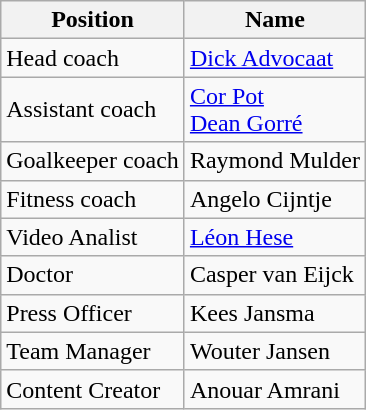<table class="wikitable">
<tr>
<th>Position</th>
<th>Name</th>
</tr>
<tr>
<td>Head coach</td>
<td> <a href='#'>Dick Advocaat</a></td>
</tr>
<tr>
<td>Assistant coach</td>
<td> <a href='#'>Cor Pot</a> <br>  <a href='#'>Dean Gorré</a></td>
</tr>
<tr>
<td>Goalkeeper coach</td>
<td> Raymond Mulder</td>
</tr>
<tr>
<td>Fitness coach</td>
<td> Angelo Cijntje</td>
</tr>
<tr>
<td>Video Analist</td>
<td> <a href='#'>Léon Hese</a></td>
</tr>
<tr>
<td>Doctor</td>
<td> Casper van Eijck</td>
</tr>
<tr>
<td>Press Officer</td>
<td> Kees Jansma</td>
</tr>
<tr>
<td>Team Manager</td>
<td> Wouter Jansen</td>
</tr>
<tr>
<td>Content Creator</td>
<td> Anouar Amrani</td>
</tr>
</table>
